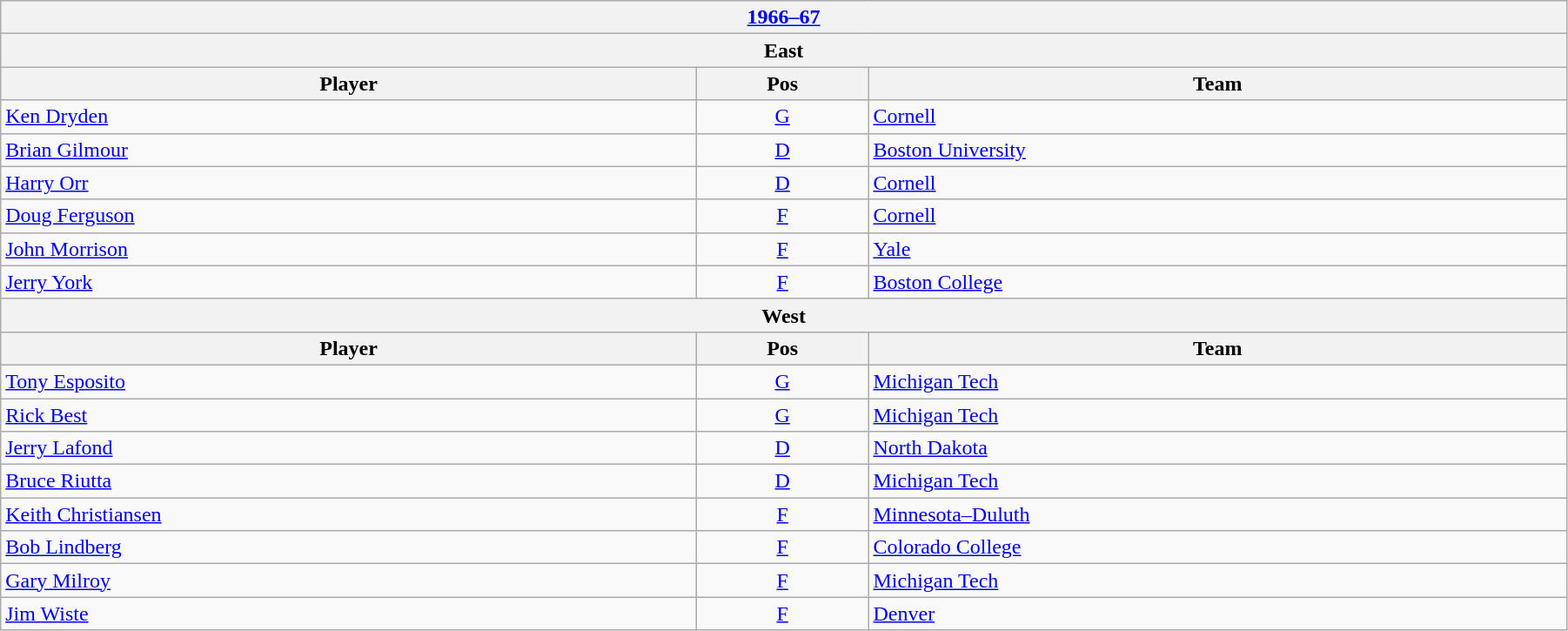<table class="wikitable" width=95%>
<tr>
<th colspan=3><a href='#'>1966–67</a></th>
</tr>
<tr>
<th colspan=3><strong>East</strong></th>
</tr>
<tr>
<th>Player</th>
<th>Pos</th>
<th>Team</th>
</tr>
<tr>
<td><a href='#'>Ken Dryden</a></td>
<td style="text-align:center;"><a href='#'>G</a></td>
<td><a href='#'>Cornell</a></td>
</tr>
<tr>
<td><a href='#'>Brian Gilmour</a></td>
<td style="text-align:center;"><a href='#'>D</a></td>
<td><a href='#'>Boston University</a></td>
</tr>
<tr>
<td><a href='#'>Harry Orr</a></td>
<td style="text-align:center;"><a href='#'>D</a></td>
<td><a href='#'>Cornell</a></td>
</tr>
<tr>
<td><a href='#'>Doug Ferguson</a></td>
<td style="text-align:center;"><a href='#'>F</a></td>
<td><a href='#'>Cornell</a></td>
</tr>
<tr>
<td><a href='#'>John Morrison</a></td>
<td style="text-align:center;"><a href='#'>F</a></td>
<td><a href='#'>Yale</a></td>
</tr>
<tr>
<td><a href='#'>Jerry York</a></td>
<td style="text-align:center;"><a href='#'>F</a></td>
<td><a href='#'>Boston College</a></td>
</tr>
<tr>
<th colspan=3><strong>West</strong></th>
</tr>
<tr>
<th>Player</th>
<th>Pos</th>
<th>Team</th>
</tr>
<tr>
<td><a href='#'>Tony Esposito</a></td>
<td style="text-align:center;"><a href='#'>G</a></td>
<td><a href='#'>Michigan Tech</a></td>
</tr>
<tr>
<td><a href='#'>Rick Best</a></td>
<td style="text-align:center;"><a href='#'>G</a></td>
<td><a href='#'>Michigan Tech</a></td>
</tr>
<tr>
<td><a href='#'>Jerry Lafond</a></td>
<td style="text-align:center;"><a href='#'>D</a></td>
<td><a href='#'>North Dakota</a></td>
</tr>
<tr>
<td><a href='#'>Bruce Riutta</a></td>
<td style="text-align:center;"><a href='#'>D</a></td>
<td><a href='#'>Michigan Tech</a></td>
</tr>
<tr>
<td><a href='#'>Keith Christiansen</a></td>
<td style="text-align:center;"><a href='#'>F</a></td>
<td><a href='#'>Minnesota–Duluth</a></td>
</tr>
<tr>
<td><a href='#'>Bob Lindberg</a></td>
<td style="text-align:center;"><a href='#'>F</a></td>
<td><a href='#'>Colorado College</a></td>
</tr>
<tr>
<td><a href='#'>Gary Milroy</a></td>
<td style="text-align:center;"><a href='#'>F</a></td>
<td><a href='#'>Michigan Tech</a></td>
</tr>
<tr>
<td><a href='#'>Jim Wiste</a></td>
<td style="text-align:center;"><a href='#'>F</a></td>
<td><a href='#'>Denver</a></td>
</tr>
</table>
